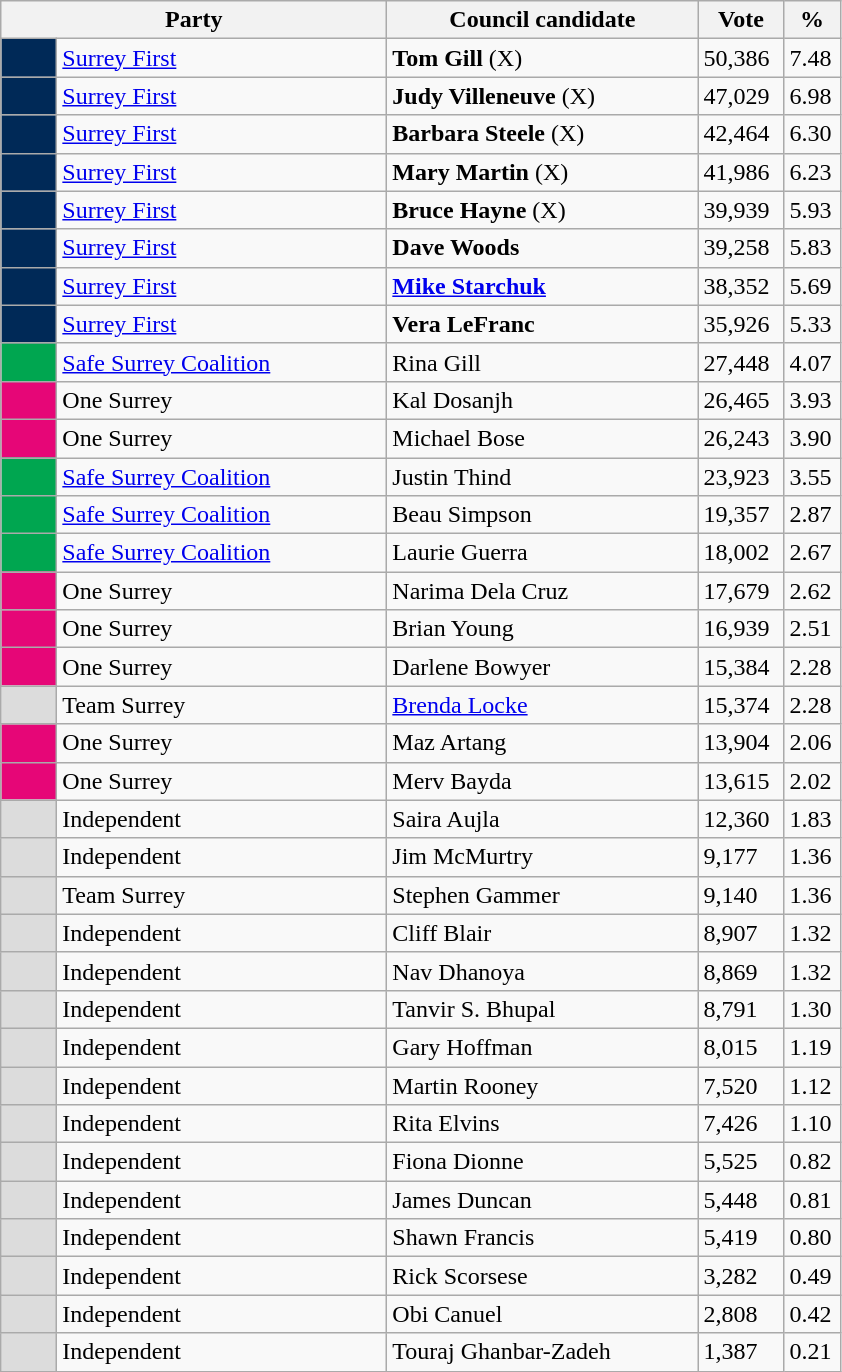<table class="wikitable">
<tr>
<th bgcolor="#DDDDFF" width="250px" colspan="2">Party</th>
<th bgcolor="#DDDDFF" width="200px">Council candidate</th>
<th bgcolor="#DDDDFF" width="50px">Vote</th>
<th bgcolor="#DDDDFF" width="30px">%</th>
</tr>
<tr>
<td style="background:#002957;" width="30px"> </td>
<td><a href='#'>Surrey First</a></td>
<td><strong>Tom Gill</strong> (X)</td>
<td>50,386</td>
<td>7.48</td>
</tr>
<tr>
<td style="background:#002957;" width="30px"> </td>
<td><a href='#'>Surrey First</a></td>
<td><strong>Judy Villeneuve</strong> (X)</td>
<td>47,029</td>
<td>6.98</td>
</tr>
<tr>
<td style="background:#002957;" width="30px"> </td>
<td><a href='#'>Surrey First</a></td>
<td><strong>Barbara Steele</strong> (X)</td>
<td>42,464</td>
<td>6.30</td>
</tr>
<tr>
<td style="background:#002957;" width="30px"> </td>
<td><a href='#'>Surrey First</a></td>
<td><strong>Mary Martin</strong> (X)</td>
<td>41,986</td>
<td>6.23</td>
</tr>
<tr>
<td style="background:#002957;" width="30px"> </td>
<td><a href='#'>Surrey First</a></td>
<td><strong>Bruce Hayne</strong> (X)</td>
<td>39,939</td>
<td>5.93</td>
</tr>
<tr>
<td style="background:#002957;" width="30px"> </td>
<td><a href='#'>Surrey First</a></td>
<td><strong>Dave Woods</strong></td>
<td>39,258</td>
<td>5.83</td>
</tr>
<tr>
<td style="background:#002957;" width="30px"> </td>
<td><a href='#'>Surrey First</a></td>
<td><strong><a href='#'>Mike Starchuk</a></strong></td>
<td>38,352</td>
<td>5.69</td>
</tr>
<tr>
<td style="background:#002957;" width="30px"> </td>
<td><a href='#'>Surrey First</a></td>
<td><strong>Vera LeFranc</strong></td>
<td>35,926</td>
<td>5.33</td>
</tr>
<tr>
<td style="background:#00A650;" width="30px"> </td>
<td><a href='#'>Safe Surrey Coalition</a></td>
<td>Rina Gill</td>
<td>27,448</td>
<td>4.07</td>
</tr>
<tr>
<td style="background:#E60677;" width="30px"> </td>
<td>One Surrey</td>
<td>Kal Dosanjh</td>
<td>26,465</td>
<td>3.93</td>
</tr>
<tr>
<td style="background:#E60677;" width="30px"> </td>
<td>One Surrey</td>
<td>Michael Bose</td>
<td>26,243</td>
<td>3.90</td>
</tr>
<tr>
<td style="background:#00A650;" width="30px"> </td>
<td><a href='#'>Safe Surrey Coalition</a></td>
<td>Justin Thind</td>
<td>23,923</td>
<td>3.55</td>
</tr>
<tr>
<td style="background:#00A650;" width="30px"> </td>
<td><a href='#'>Safe Surrey Coalition</a></td>
<td>Beau Simpson</td>
<td>19,357</td>
<td>2.87</td>
</tr>
<tr>
<td style="background:#00A650;" width="30px"> </td>
<td><a href='#'>Safe Surrey Coalition</a></td>
<td>Laurie Guerra</td>
<td>18,002</td>
<td>2.67</td>
</tr>
<tr>
<td style="background:#E60677;" width="30px"> </td>
<td>One Surrey</td>
<td>Narima Dela Cruz</td>
<td>17,679</td>
<td>2.62</td>
</tr>
<tr>
<td style="background:#E60677;" width="30px"> </td>
<td>One Surrey</td>
<td>Brian Young</td>
<td>16,939</td>
<td>2.51</td>
</tr>
<tr>
<td style="background:#E60677;" width="30px"> </td>
<td>One Surrey</td>
<td>Darlene Bowyer</td>
<td>15,384</td>
<td>2.28</td>
</tr>
<tr>
<td style="background:gainsboro" width="30px"> </td>
<td>Team Surrey</td>
<td><a href='#'>Brenda Locke</a></td>
<td>15,374</td>
<td>2.28</td>
</tr>
<tr>
<td style="background:#E60677;" width="30px"> </td>
<td>One Surrey</td>
<td>Maz Artang</td>
<td>13,904</td>
<td>2.06</td>
</tr>
<tr>
<td style="background:#E60677;" width="30px"> </td>
<td>One Surrey</td>
<td>Merv Bayda</td>
<td>13,615</td>
<td>2.02</td>
</tr>
<tr>
<td style="background:gainsboro" width="30px"> </td>
<td>Independent</td>
<td>Saira Aujla</td>
<td>12,360</td>
<td>1.83</td>
</tr>
<tr>
<td style="background:gainsboro" width="30px"> </td>
<td>Independent</td>
<td>Jim McMurtry</td>
<td>9,177</td>
<td>1.36</td>
</tr>
<tr>
<td style="background:gainsboro" width="30px"> </td>
<td>Team Surrey</td>
<td>Stephen Gammer</td>
<td>9,140</td>
<td>1.36</td>
</tr>
<tr>
<td style="background:gainsboro" width="30px"> </td>
<td>Independent</td>
<td>Cliff Blair</td>
<td>8,907</td>
<td>1.32</td>
</tr>
<tr>
<td style="background:gainsboro" width="30px"> </td>
<td>Independent</td>
<td>Nav Dhanoya</td>
<td>8,869</td>
<td>1.32</td>
</tr>
<tr>
<td style="background:gainsboro" width="30px"> </td>
<td>Independent</td>
<td>Tanvir S. Bhupal</td>
<td>8,791</td>
<td>1.30</td>
</tr>
<tr>
<td style="background:gainsboro" width="30px"> </td>
<td>Independent</td>
<td>Gary Hoffman</td>
<td>8,015</td>
<td>1.19</td>
</tr>
<tr>
<td style="background:gainsboro" width="30px"> </td>
<td>Independent</td>
<td>Martin Rooney</td>
<td>7,520</td>
<td>1.12</td>
</tr>
<tr>
<td style="background:gainsboro" width="30px"> </td>
<td>Independent</td>
<td>Rita Elvins</td>
<td>7,426</td>
<td>1.10</td>
</tr>
<tr>
<td style="background:gainsboro" width="30px"> </td>
<td>Independent</td>
<td>Fiona Dionne</td>
<td>5,525</td>
<td>0.82</td>
</tr>
<tr>
<td style="background:gainsboro" width="30px"> </td>
<td>Independent</td>
<td>James Duncan</td>
<td>5,448</td>
<td>0.81</td>
</tr>
<tr>
<td style="background:gainsboro" width="30px"> </td>
<td>Independent</td>
<td>Shawn Francis</td>
<td>5,419</td>
<td>0.80</td>
</tr>
<tr>
<td style="background:gainsboro" width="30px"> </td>
<td>Independent</td>
<td>Rick Scorsese</td>
<td>3,282</td>
<td>0.49</td>
</tr>
<tr>
<td style="background:gainsboro" width="30px"> </td>
<td>Independent</td>
<td>Obi Canuel</td>
<td>2,808</td>
<td>0.42</td>
</tr>
<tr>
<td style="background:gainsboro" width="30px"> </td>
<td>Independent</td>
<td>Touraj Ghanbar-Zadeh</td>
<td>1,387</td>
<td>0.21</td>
</tr>
</table>
